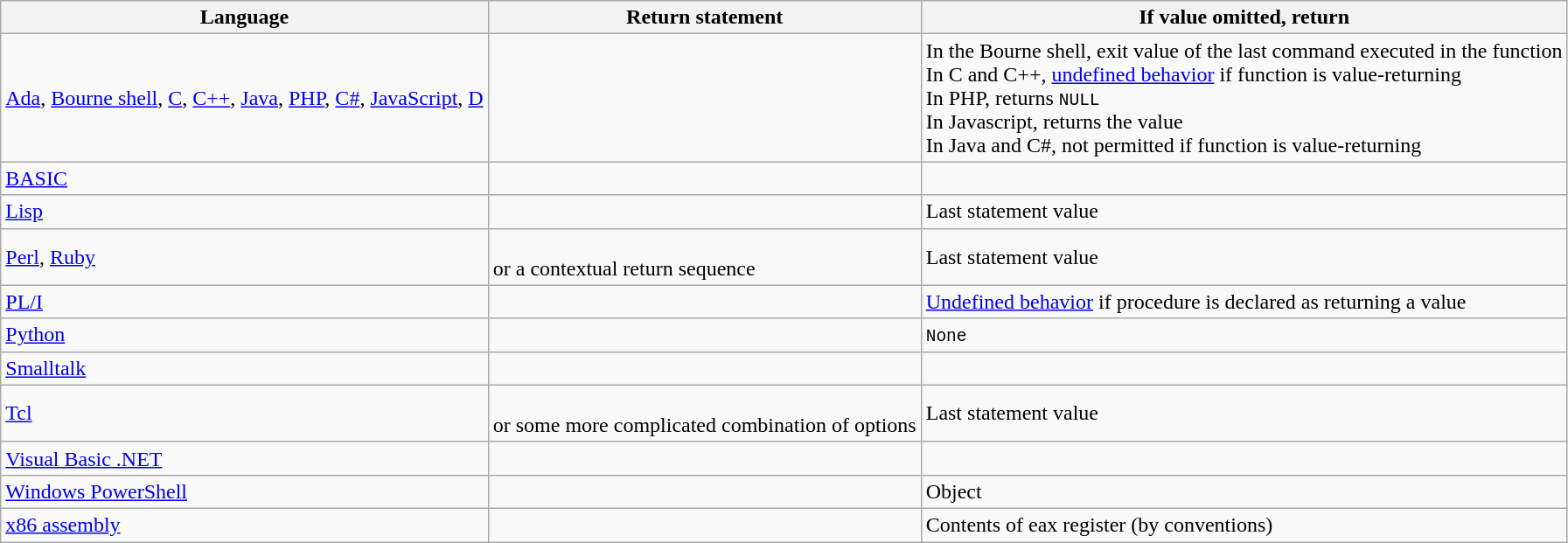<table class="wikitable">
<tr>
<th>Language</th>
<th>Return statement</th>
<th>If value omitted, return</th>
</tr>
<tr>
<td><a href='#'>Ada</a>, <a href='#'>Bourne shell</a>, <a href='#'>C</a>, <a href='#'>C++</a>, <a href='#'>Java</a>, <a href='#'>PHP</a>, <a href='#'>C#</a>, <a href='#'>JavaScript</a>, <a href='#'>D</a></td>
<td></td>
<td>In the Bourne shell, exit value of the last command executed in the function<br>In C and C++, <a href='#'>undefined behavior</a> if function is value-returning<br>In PHP, returns <code>NULL</code><br>In Javascript, returns the value <br>In Java and C#, not permitted if function is value-returning</td>
</tr>
<tr>
<td><a href='#'>BASIC</a></td>
<td></td>
<td></td>
</tr>
<tr>
<td><a href='#'>Lisp</a></td>
<td></td>
<td>Last statement value</td>
</tr>
<tr>
<td><a href='#'>Perl</a>, <a href='#'>Ruby</a></td>
<td><br>or a contextual return sequence</td>
<td>Last statement value</td>
</tr>
<tr>
<td><a href='#'>PL/I</a></td>
<td><br></td>
<td><a href='#'>Undefined behavior</a> if procedure is declared as returning a value</td>
</tr>
<tr>
<td><a href='#'>Python</a></td>
<td></td>
<td><code>None</code></td>
</tr>
<tr>
<td><a href='#'>Smalltalk</a></td>
<td></td>
<td></td>
</tr>
<tr>
<td><a href='#'>Tcl</a></td>
<td><br>or some more complicated combination of options</td>
<td>Last statement value</td>
</tr>
<tr>
<td><a href='#'>Visual Basic .NET</a></td>
<td></td>
<td></td>
</tr>
<tr>
<td><a href='#'>Windows PowerShell</a></td>
<td></td>
<td>Object</td>
</tr>
<tr>
<td><a href='#'>x86 assembly</a></td>
<td></td>
<td>Contents of eax register (by conventions)</td>
</tr>
</table>
